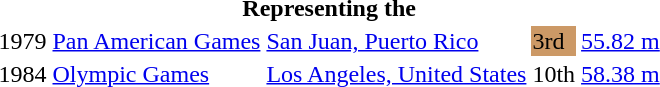<table>
<tr>
<th colspan="5">Representing the </th>
</tr>
<tr>
<td>1979</td>
<td><a href='#'>Pan American Games</a></td>
<td><a href='#'>San Juan, Puerto Rico</a></td>
<td bgcolor="cc9966">3rd</td>
<td><a href='#'>55.82 m</a></td>
</tr>
<tr>
<td>1984</td>
<td><a href='#'>Olympic Games</a></td>
<td><a href='#'>Los Angeles, United States</a></td>
<td>10th</td>
<td><a href='#'>58.38 m</a></td>
</tr>
</table>
